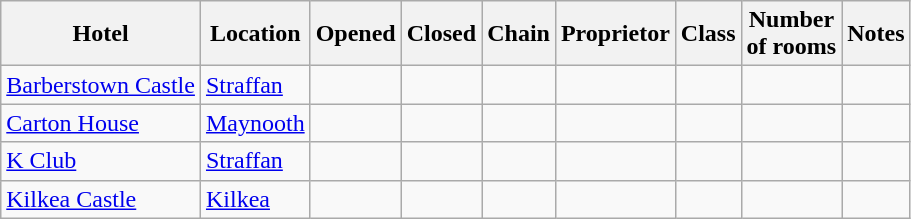<table class="wikitable sortable">
<tr>
<th>Hotel</th>
<th>Location</th>
<th>Opened</th>
<th>Closed</th>
<th>Chain</th>
<th>Proprietor</th>
<th>Class</th>
<th>Number<br>of rooms</th>
<th class="unsortable">Notes</th>
</tr>
<tr>
<td><a href='#'>Barberstown Castle</a></td>
<td><a href='#'>Straffan</a></td>
<td></td>
<td></td>
<td></td>
<td></td>
<td></td>
<td></td>
<td></td>
</tr>
<tr>
<td><a href='#'>Carton House</a></td>
<td><a href='#'>Maynooth</a></td>
<td></td>
<td></td>
<td></td>
<td></td>
<td></td>
<td></td>
<td></td>
</tr>
<tr>
<td><a href='#'>K Club</a></td>
<td><a href='#'>Straffan</a></td>
<td></td>
<td></td>
<td></td>
<td></td>
<td></td>
<td></td>
<td></td>
</tr>
<tr>
<td><a href='#'>Kilkea Castle</a></td>
<td><a href='#'>Kilkea</a></td>
<td></td>
<td></td>
<td></td>
<td></td>
<td></td>
<td></td>
<td></td>
</tr>
</table>
